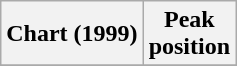<table class="wikitable sortable">
<tr>
<th align="left">Chart (1999)</th>
<th align="center">Peak<br>position</th>
</tr>
<tr>
</tr>
</table>
